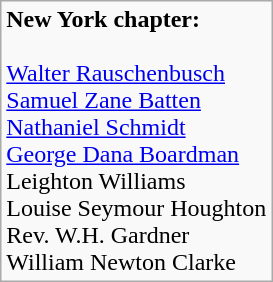<table class="wikitable">
<tr>
<td><strong>New York chapter:</strong><br><br><a href='#'>Walter Rauschenbusch</a><br>
<a href='#'>Samuel Zane Batten</a><br>
<a href='#'>Nathaniel Schmidt</a> <br>
<a href='#'>George Dana Boardman</a><br>
Leighton Williams<br>
Louise Seymour Houghton<br>
Rev. W.H. Gardner<br>
William Newton Clarke<br></td>
</tr>
</table>
